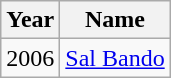<table class="wikitable">
<tr>
<th>Year</th>
<th>Name</th>
</tr>
<tr>
<td>2006</td>
<td><a href='#'>Sal Bando</a></td>
</tr>
</table>
